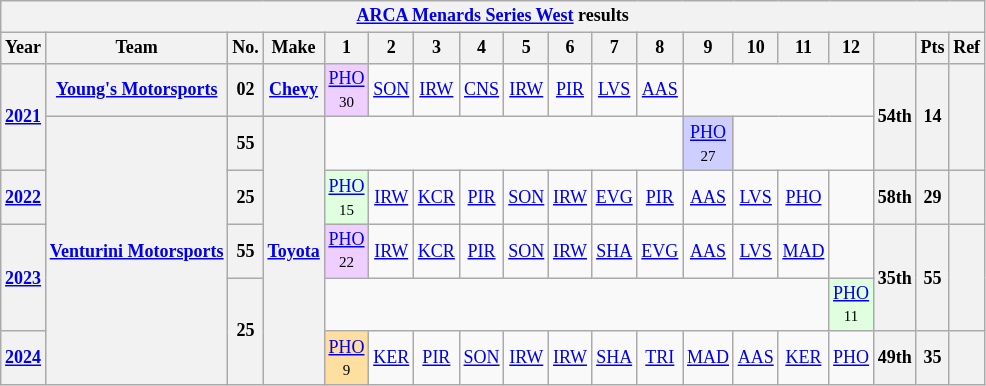<table class="wikitable" style="text-align:center; font-size:75%">
<tr>
<th colspan=19><a href='#'>ARCA Menards Series West</a> results</th>
</tr>
<tr>
<th>Year</th>
<th>Team</th>
<th>No.</th>
<th>Make</th>
<th>1</th>
<th>2</th>
<th>3</th>
<th>4</th>
<th>5</th>
<th>6</th>
<th>7</th>
<th>8</th>
<th>9</th>
<th>10</th>
<th>11</th>
<th>12</th>
<th></th>
<th>Pts</th>
<th>Ref</th>
</tr>
<tr>
<th rowspan=2><a href='#'>2021</a></th>
<th><a href='#'>Young's Motorsports</a></th>
<th>02</th>
<th><a href='#'>Chevy</a></th>
<td style="background:#EFCFFF;"><a href='#'>PHO</a><br><small>30</small></td>
<td><a href='#'>SON</a></td>
<td><a href='#'>IRW</a></td>
<td><a href='#'>CNS</a></td>
<td><a href='#'>IRW</a></td>
<td><a href='#'>PIR</a></td>
<td><a href='#'>LVS</a></td>
<td><a href='#'>AAS</a></td>
<td colspan=4></td>
<th rowspan=2>54th</th>
<th rowspan=2>14</th>
<th rowspan=2></th>
</tr>
<tr>
<th rowspan=5><a href='#'>Venturini Motorsports</a></th>
<th>55</th>
<th rowspan=5><a href='#'>Toyota</a></th>
<td colspan=8></td>
<td style="background:#CFCFFF;"><a href='#'>PHO</a><br><small>27</small></td>
<td colspan=3></td>
</tr>
<tr>
<th><a href='#'>2022</a></th>
<th>25</th>
<td style="background:#DFFFDF;"><a href='#'>PHO</a><br><small>15</small></td>
<td><a href='#'>IRW</a></td>
<td><a href='#'>KCR</a></td>
<td><a href='#'>PIR</a></td>
<td><a href='#'>SON</a></td>
<td><a href='#'>IRW</a></td>
<td><a href='#'>EVG</a></td>
<td><a href='#'>PIR</a></td>
<td><a href='#'>AAS</a></td>
<td><a href='#'>LVS</a></td>
<td><a href='#'>PHO</a></td>
<td></td>
<th>58th</th>
<th>29</th>
<th></th>
</tr>
<tr>
<th rowspan=2><a href='#'>2023</a></th>
<th>55</th>
<td style="background:#EFCFFF;"><a href='#'>PHO</a><br><small>22</small></td>
<td><a href='#'>IRW</a></td>
<td><a href='#'>KCR</a></td>
<td><a href='#'>PIR</a></td>
<td><a href='#'>SON</a></td>
<td><a href='#'>IRW</a></td>
<td><a href='#'>SHA</a></td>
<td><a href='#'>EVG</a></td>
<td><a href='#'>AAS</a></td>
<td><a href='#'>LVS</a></td>
<td><a href='#'>MAD</a></td>
<td></td>
<th rowspan=2>35th</th>
<th rowspan=2>55</th>
<th rowspan=2></th>
</tr>
<tr>
<th rowspan=2>25</th>
<td colspan=11></td>
<td style="background:#DFFFDF;"><a href='#'>PHO</a><br><small>11</small></td>
</tr>
<tr>
<th><a href='#'>2024</a></th>
<td style="background:#FFDF9F;"><a href='#'>PHO</a><br><small>9</small></td>
<td><a href='#'>KER</a></td>
<td><a href='#'>PIR</a></td>
<td><a href='#'>SON</a></td>
<td><a href='#'>IRW</a></td>
<td><a href='#'>IRW</a></td>
<td><a href='#'>SHA</a></td>
<td><a href='#'>TRI</a></td>
<td><a href='#'>MAD</a></td>
<td><a href='#'>AAS</a></td>
<td><a href='#'>KER</a></td>
<td><a href='#'>PHO</a></td>
<th>49th</th>
<th>35</th>
<th></th>
</tr>
</table>
